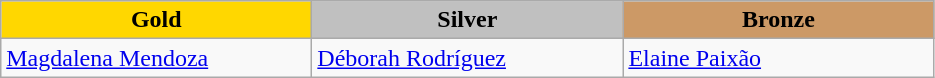<table class="wikitable" style="text-align:left">
<tr align="center">
<td width=200 bgcolor=gold><strong>Gold</strong></td>
<td width=200 bgcolor=silver><strong>Silver</strong></td>
<td width=200 bgcolor=CC9966><strong>Bronze</strong></td>
</tr>
<tr>
<td><a href='#'>Magdalena Mendoza</a><br><em></em></td>
<td><a href='#'>Déborah Rodríguez</a><br><em></em></td>
<td><a href='#'>Elaine Paixão</a><br><em></em></td>
</tr>
</table>
